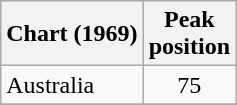<table class="wikitable">
<tr>
<th>Chart (1969)</th>
<th>Peak<br>position</th>
</tr>
<tr>
<td>Australia</td>
<td align="center">75</td>
</tr>
<tr>
</tr>
<tr>
</tr>
</table>
